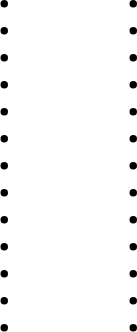<table>
<tr>
<td style="vertical-align:top; width:25%;"><br><ul><li></li><li></li><li></li><li></li><li></li><li></li><li></li><li></li><li></li><li></li><li></li><li></li><li></li></ul></td>
<td style="vertical-align:top; width:25%;"><br><ul><li></li><li></li><li></li><li></li><li></li><li></li><li></li><li></li><li></li><li></li><li></li><li></li><li></li></ul></td>
</tr>
</table>
